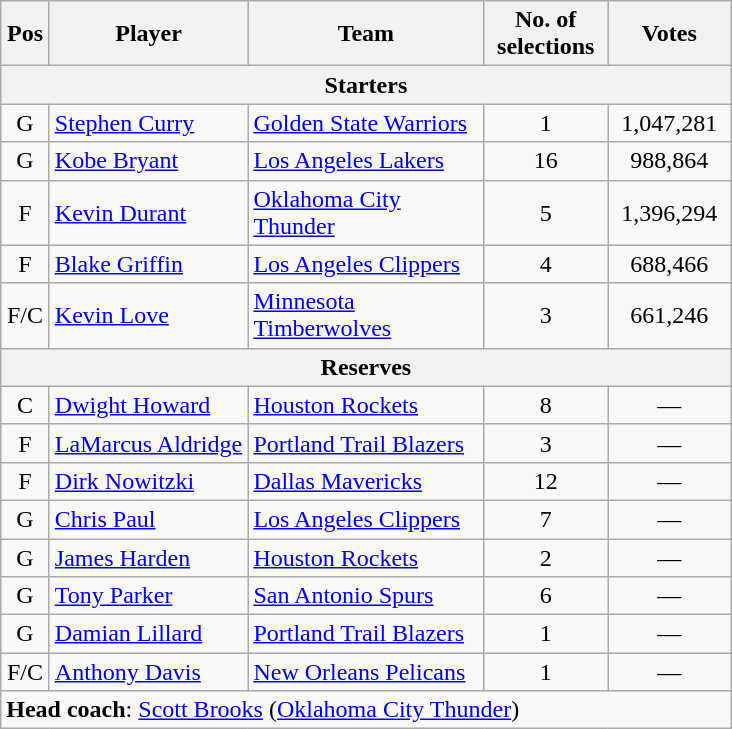<table class="wikitable" style="text-align:center">
<tr>
<th scope="col" width="25px">Pos</th>
<th scope="col" width="125px">Player</th>
<th scope="col" width="150px">Team</th>
<th scope="col" width="75px">No. of selections</th>
<th scope="col" width="75px">Votes</th>
</tr>
<tr>
<th scope="col" colspan="5">Starters</th>
</tr>
<tr>
<td>G</td>
<td style="text-align:left"><a href='#'>Stephen Curry</a></td>
<td style="text-align:left"><a href='#'>Golden State Warriors</a></td>
<td>1</td>
<td>1,047,281</td>
</tr>
<tr>
<td>G</td>
<td style="text-align:left"><a href='#'>Kobe Bryant</a> </td>
<td style="text-align:left"><a href='#'>Los Angeles Lakers</a></td>
<td>16</td>
<td>988,864</td>
</tr>
<tr>
<td>F</td>
<td style="text-align:left"><a href='#'>Kevin Durant</a></td>
<td style="text-align:left"><a href='#'>Oklahoma City Thunder</a></td>
<td>5</td>
<td>1,396,294</td>
</tr>
<tr>
<td>F</td>
<td style="text-align:left"><a href='#'>Blake Griffin</a></td>
<td style="text-align:left"><a href='#'>Los Angeles Clippers</a></td>
<td>4</td>
<td>688,466</td>
</tr>
<tr>
<td>F/C</td>
<td style="text-align:left"><a href='#'>Kevin Love</a></td>
<td style="text-align:left"><a href='#'>Minnesota Timberwolves</a></td>
<td>3</td>
<td>661,246</td>
</tr>
<tr>
<th scope="col" colspan="5">Reserves</th>
</tr>
<tr>
<td>C</td>
<td style="text-align:left"><a href='#'>Dwight Howard</a></td>
<td style="text-align:left"><a href='#'>Houston Rockets</a></td>
<td>8</td>
<td>—</td>
</tr>
<tr>
<td>F</td>
<td style="text-align:left"><a href='#'>LaMarcus Aldridge</a></td>
<td style="text-align:left"><a href='#'>Portland Trail Blazers</a></td>
<td>3</td>
<td>—</td>
</tr>
<tr>
<td>F</td>
<td style="text-align:left"><a href='#'>Dirk Nowitzki</a></td>
<td style="text-align:left"><a href='#'>Dallas Mavericks</a></td>
<td>12</td>
<td>—</td>
</tr>
<tr>
<td>G</td>
<td style="text-align:left"><a href='#'>Chris Paul</a></td>
<td style="text-align:left"><a href='#'>Los Angeles Clippers</a></td>
<td>7</td>
<td>—</td>
</tr>
<tr>
<td>G</td>
<td style="text-align:left"><a href='#'>James Harden</a></td>
<td style="text-align:left"><a href='#'>Houston Rockets</a></td>
<td>2</td>
<td>—</td>
</tr>
<tr>
<td>G</td>
<td style="text-align:left"><a href='#'>Tony Parker</a></td>
<td style="text-align:left"><a href='#'>San Antonio Spurs</a></td>
<td>6</td>
<td>—</td>
</tr>
<tr>
<td>G</td>
<td style="text-align:left"><a href='#'>Damian Lillard</a></td>
<td style="text-align:left"><a href='#'>Portland Trail Blazers</a></td>
<td>1</td>
<td>—</td>
</tr>
<tr>
<td>F/C</td>
<td style="text-align:left"><a href='#'>Anthony Davis</a></td>
<td style="text-align:left"><a href='#'>New Orleans Pelicans</a></td>
<td>1</td>
<td>—</td>
</tr>
<tr>
<td style="text-align:left" colspan="5"><strong>Head coach</strong>: <a href='#'>Scott Brooks</a> (<a href='#'>Oklahoma City Thunder</a>)</td>
</tr>
</table>
